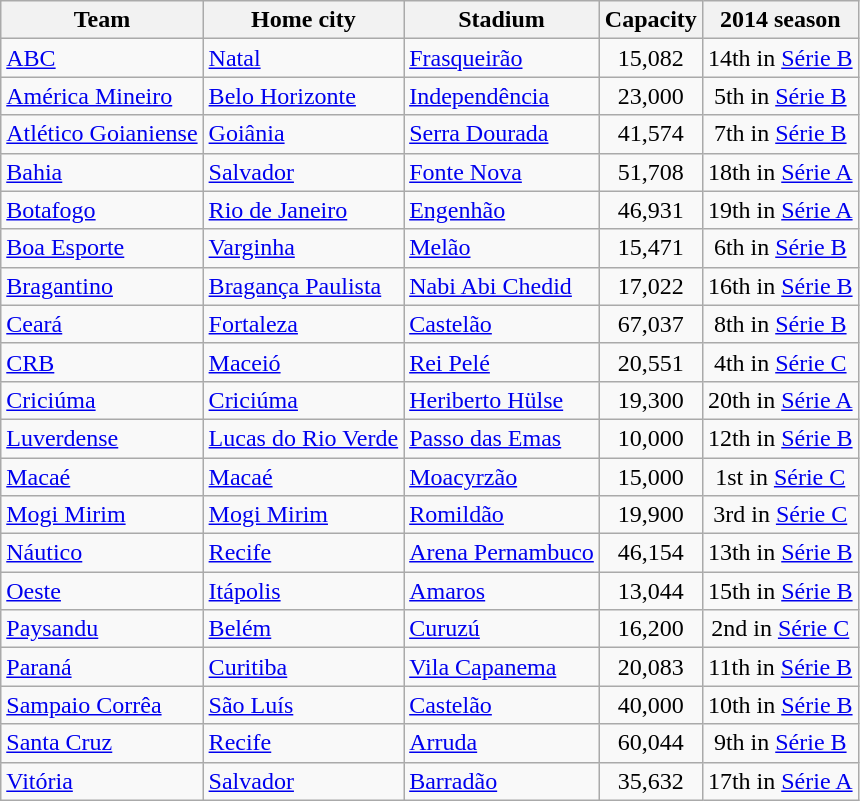<table class="wikitable sortable">
<tr>
<th>Team</th>
<th>Home city</th>
<th>Stadium</th>
<th>Capacity</th>
<th>2014 season</th>
</tr>
<tr>
<td><a href='#'>ABC</a></td>
<td><a href='#'>Natal</a></td>
<td><a href='#'>Frasqueirão</a></td>
<td align="center">15,082</td>
<td align="center">14th in <a href='#'>Série B</a></td>
</tr>
<tr>
<td><a href='#'>América Mineiro</a></td>
<td><a href='#'>Belo Horizonte</a></td>
<td><a href='#'>Independência</a></td>
<td align="center">23,000</td>
<td align="center">5th in <a href='#'>Série B</a></td>
</tr>
<tr>
<td><a href='#'>Atlético Goianiense</a></td>
<td><a href='#'>Goiânia</a></td>
<td><a href='#'>Serra Dourada</a></td>
<td align="center">41,574</td>
<td align="center">7th in <a href='#'>Série B</a></td>
</tr>
<tr>
<td><a href='#'>Bahia</a></td>
<td><a href='#'>Salvador</a></td>
<td><a href='#'>Fonte Nova</a></td>
<td style="text-align:center;">51,708</td>
<td align="center">18th in <a href='#'>Série A</a></td>
</tr>
<tr>
<td><a href='#'>Botafogo</a></td>
<td><a href='#'>Rio de Janeiro</a></td>
<td><a href='#'>Engenhão</a></td>
<td style="text-align:center;">46,931</td>
<td align="center">19th in <a href='#'>Série A</a></td>
</tr>
<tr>
<td><a href='#'>Boa Esporte</a></td>
<td><a href='#'>Varginha</a></td>
<td><a href='#'>Melão</a></td>
<td align="center">15,471</td>
<td align="center">6th in <a href='#'>Série B</a></td>
</tr>
<tr>
<td><a href='#'>Bragantino</a></td>
<td><a href='#'>Bragança Paulista</a></td>
<td><a href='#'>Nabi Abi Chedid</a></td>
<td align="center">17,022</td>
<td align="center">16th in <a href='#'>Série B</a></td>
</tr>
<tr>
<td><a href='#'>Ceará</a></td>
<td><a href='#'>Fortaleza</a></td>
<td><a href='#'>Castelão</a></td>
<td align="center">67,037</td>
<td align="center">8th in <a href='#'>Série B</a></td>
</tr>
<tr>
<td><a href='#'>CRB</a></td>
<td><a href='#'>Maceió</a></td>
<td><a href='#'>Rei Pelé</a></td>
<td align="center">20,551</td>
<td align="center">4th in <a href='#'>Série C</a></td>
</tr>
<tr>
<td><a href='#'>Criciúma</a></td>
<td><a href='#'>Criciúma</a></td>
<td><a href='#'>Heriberto Hülse</a></td>
<td style="text-align:center;">19,300</td>
<td align="center">20th in <a href='#'>Série A</a></td>
</tr>
<tr>
<td><a href='#'>Luverdense</a></td>
<td><a href='#'>Lucas do Rio Verde</a></td>
<td><a href='#'>Passo das Emas</a></td>
<td align="center">10,000</td>
<td align="center">12th in <a href='#'>Série B</a></td>
</tr>
<tr>
<td><a href='#'>Macaé</a></td>
<td><a href='#'>Macaé</a></td>
<td><a href='#'>Moacyrzão</a></td>
<td align="center">15,000</td>
<td align="center">1st in <a href='#'>Série C</a></td>
</tr>
<tr>
<td><a href='#'>Mogi Mirim</a></td>
<td><a href='#'>Mogi Mirim</a></td>
<td><a href='#'>Romildão</a></td>
<td align="center">19,900</td>
<td align="center">3rd in <a href='#'>Série C</a></td>
</tr>
<tr>
<td><a href='#'>Náutico</a></td>
<td><a href='#'>Recife</a></td>
<td><a href='#'>Arena Pernambuco</a></td>
<td align="center">46,154</td>
<td align="center">13th in <a href='#'>Série B</a></td>
</tr>
<tr>
<td><a href='#'>Oeste</a></td>
<td><a href='#'>Itápolis</a></td>
<td><a href='#'>Amaros</a></td>
<td align="center">13,044</td>
<td align="center">15th in <a href='#'>Série B</a></td>
</tr>
<tr>
<td><a href='#'>Paysandu</a></td>
<td><a href='#'>Belém</a></td>
<td><a href='#'>Curuzú</a></td>
<td align="center">16,200</td>
<td align="center">2nd in <a href='#'>Série C</a></td>
</tr>
<tr>
<td><a href='#'>Paraná</a></td>
<td><a href='#'>Curitiba</a></td>
<td><a href='#'>Vila Capanema</a></td>
<td align="center">20,083</td>
<td align="center">11th in <a href='#'>Série B</a></td>
</tr>
<tr>
<td><a href='#'>Sampaio Corrêa</a></td>
<td><a href='#'>São Luís</a></td>
<td><a href='#'>Castelão</a></td>
<td align="center">40,000</td>
<td align="center">10th in <a href='#'>Série B</a></td>
</tr>
<tr>
<td><a href='#'>Santa Cruz</a></td>
<td><a href='#'>Recife</a></td>
<td><a href='#'>Arruda</a></td>
<td align="center">60,044</td>
<td align="center">9th in <a href='#'>Série B</a></td>
</tr>
<tr>
<td><a href='#'>Vitória</a></td>
<td><a href='#'>Salvador</a></td>
<td><a href='#'>Barradão</a></td>
<td style="text-align:center;">35,632</td>
<td align="center">17th in <a href='#'>Série A</a></td>
</tr>
</table>
